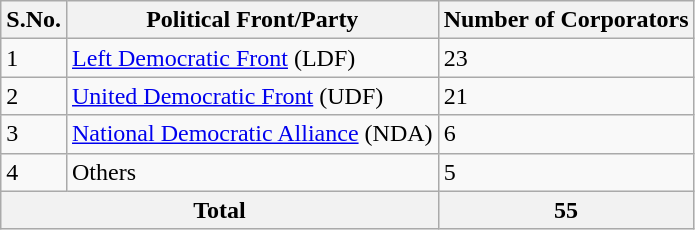<table class="sortable wikitable">
<tr>
<th>S.No.</th>
<th>Political Front/Party</th>
<th>Number of Corporators</th>
</tr>
<tr>
<td>1</td>
<td><a href='#'>Left Democratic Front</a> (LDF)</td>
<td>23</td>
</tr>
<tr>
<td>2</td>
<td><a href='#'>United Democratic Front</a> (UDF)</td>
<td>21</td>
</tr>
<tr>
<td>3</td>
<td><a href='#'>National Democratic Alliance</a> (NDA)</td>
<td>6</td>
</tr>
<tr>
<td>4</td>
<td>Others</td>
<td>5</td>
</tr>
<tr>
<th colspan="2">Total</th>
<th>55</th>
</tr>
</table>
